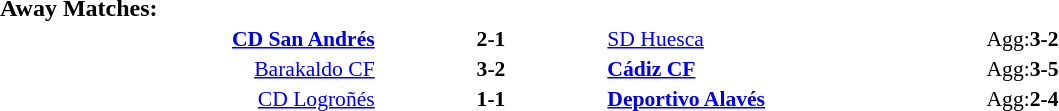<table width=100% cellspacing=1>
<tr>
<th width=20%></th>
<th width=12%></th>
<th width=20%></th>
<th></th>
</tr>
<tr>
<td><strong>Away Matches:</strong></td>
</tr>
<tr style=font-size:90%>
<td align=right><strong><a href='#'>CD San Andrés</a></strong></td>
<td align=center><strong>2-1</strong></td>
<td><a href='#'>SD Huesca</a></td>
<td>Agg:<strong>3-2</strong></td>
</tr>
<tr style=font-size:90%>
<td align=right><a href='#'>Barakaldo CF</a></td>
<td align=center><strong>3-2</strong></td>
<td><strong><a href='#'>Cádiz CF</a></strong></td>
<td>Agg:<strong>3-5</strong></td>
</tr>
<tr style=font-size:90%>
<td align=right><a href='#'>CD Logroñés</a></td>
<td align=center><strong>1-1</strong></td>
<td><strong><a href='#'>Deportivo Alavés</a></strong></td>
<td>Agg:<strong>2-4</strong></td>
</tr>
</table>
